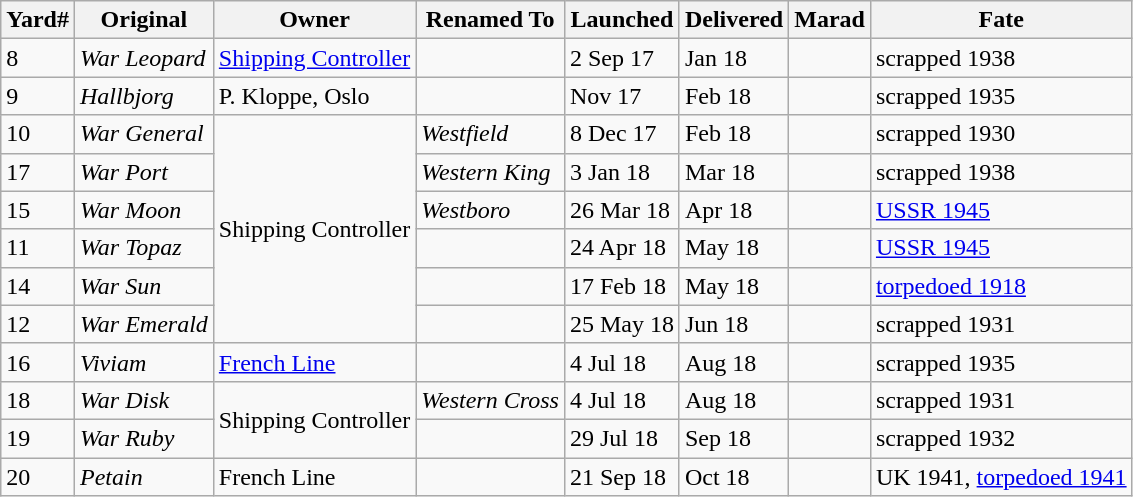<table class="wikitable sortable">
<tr>
<th>Yard#</th>
<th>Original</th>
<th>Owner</th>
<th>Renamed To</th>
<th>Launched</th>
<th>Delivered</th>
<th>Marad</th>
<th>Fate</th>
</tr>
<tr>
<td>8</td>
<td><em>War Leopard</em></td>
<td><a href='#'>Shipping Controller</a></td>
<td></td>
<td>2 Sep 17</td>
<td data-sort-value=1>Jan 18</td>
<td></td>
<td>scrapped 1938</td>
</tr>
<tr>
<td>9</td>
<td><em>Hallbjorg</em></td>
<td>P. Kloppe, Oslo</td>
<td></td>
<td>Nov 17</td>
<td data-sort-value=2>Feb 18</td>
<td></td>
<td>scrapped 1935</td>
</tr>
<tr>
<td>10</td>
<td><em>War General</em></td>
<td rowspan=6>Shipping Controller</td>
<td><em>Westfield</em></td>
<td>8 Dec 17</td>
<td data-sort-value=3>Feb 18</td>
<td></td>
<td>scrapped 1930</td>
</tr>
<tr>
<td>17</td>
<td><em>War Port</em></td>
<td><em>Western King</em></td>
<td>3 Jan 18</td>
<td data-sort-value=4>Mar 18</td>
<td></td>
<td>scrapped 1938</td>
</tr>
<tr>
<td>15</td>
<td><em>War Moon</em></td>
<td><em>Westboro</em></td>
<td>26 Mar 18</td>
<td data-sort-value=5>Apr 18</td>
<td></td>
<td><a href='#'>USSR 1945</a></td>
</tr>
<tr>
<td>11</td>
<td><em>War Topaz</em></td>
<td></td>
<td>24 Apr 18</td>
<td data-sort-value=6>May 18</td>
<td></td>
<td><a href='#'>USSR 1945</a></td>
</tr>
<tr>
<td>14</td>
<td><em>War Sun</em></td>
<td></td>
<td>17 Feb 18</td>
<td data-sort-value=7>May 18</td>
<td></td>
<td><a href='#'>torpedoed 1918</a></td>
</tr>
<tr>
<td>12</td>
<td><em>War Emerald</em></td>
<td></td>
<td>25 May 18</td>
<td data-sort-value=8>Jun 18</td>
<td></td>
<td>scrapped 1931</td>
</tr>
<tr>
<td>16</td>
<td><em>Viviam</em></td>
<td><a href='#'>French Line</a></td>
<td></td>
<td>4 Jul 18</td>
<td data-sort-value=9>Aug 18</td>
<td></td>
<td>scrapped 1935</td>
</tr>
<tr>
<td>18</td>
<td><em>War Disk</em></td>
<td rowspan=2>Shipping Controller</td>
<td><em>Western Cross</em></td>
<td>4 Jul 18</td>
<td data-sort-value=10>Aug 18</td>
<td></td>
<td>scrapped 1931</td>
</tr>
<tr>
<td>19</td>
<td><em>War Ruby</em></td>
<td></td>
<td>29 Jul 18</td>
<td data-sort-value=11>Sep 18</td>
<td></td>
<td>scrapped 1932</td>
</tr>
<tr>
<td>20</td>
<td><em>Petain</em></td>
<td>French Line</td>
<td></td>
<td>21 Sep 18</td>
<td data-sort-value=12>Oct 18</td>
<td></td>
<td>UK 1941, <a href='#'>torpedoed 1941</a></td>
</tr>
</table>
